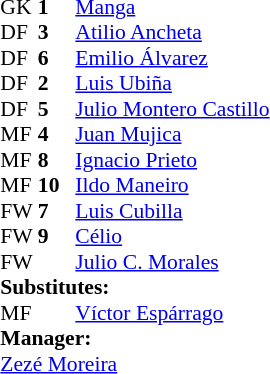<table style="font-size:90%; margin:0.2em auto;" cellspacing="0" cellpadding="0">
<tr>
<th width="25"></th>
<th width="25"></th>
</tr>
<tr>
<td>GK</td>
<td><strong>1</strong></td>
<td> <a href='#'>Manga</a></td>
</tr>
<tr>
<td>DF</td>
<td><strong>3</strong></td>
<td> <a href='#'>Atilio Ancheta</a></td>
</tr>
<tr>
<td>DF</td>
<td><strong>6</strong></td>
<td> <a href='#'>Emilio Álvarez</a></td>
</tr>
<tr>
<td>DF</td>
<td><strong>2</strong></td>
<td> <a href='#'>Luis Ubiña</a></td>
</tr>
<tr>
<td>DF</td>
<td><strong>5</strong></td>
<td> <a href='#'>Julio Montero Castillo</a></td>
</tr>
<tr>
<td>MF</td>
<td><strong>4</strong></td>
<td> <a href='#'>Juan Mujica</a></td>
</tr>
<tr>
<td>MF</td>
<td><strong>8</strong></td>
<td> <a href='#'>Ignacio Prieto</a></td>
</tr>
<tr>
<td>MF</td>
<td><strong>10</strong></td>
<td> <a href='#'>Ildo Maneiro</a></td>
<td></td>
<td></td>
</tr>
<tr>
<td>FW</td>
<td><strong>7</strong></td>
<td> <a href='#'>Luis Cubilla</a></td>
</tr>
<tr>
<td>FW</td>
<td><strong>9</strong></td>
<td> <a href='#'>Célio</a></td>
</tr>
<tr>
<td>FW</td>
<td></td>
<td> <a href='#'>Julio C. Morales</a></td>
</tr>
<tr>
<td colspan=3><strong>Substitutes:</strong></td>
</tr>
<tr>
<td>MF</td>
<td></td>
<td> <a href='#'>Víctor Espárrago</a></td>
<td></td>
<td></td>
</tr>
<tr>
<td colspan=3><strong>Manager:</strong></td>
</tr>
<tr>
<td colspan=4> <a href='#'>Zezé Moreira</a></td>
</tr>
</table>
